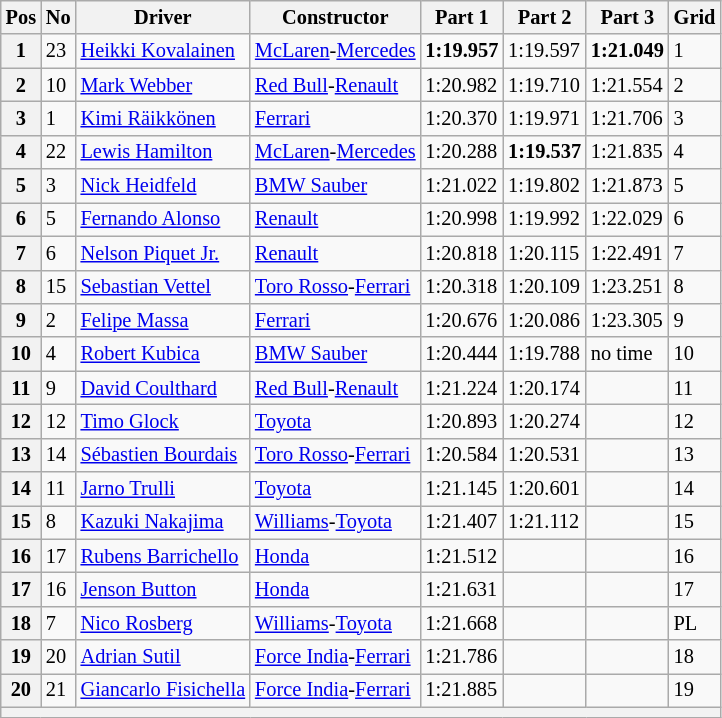<table class="wikitable sortable" style="font-size:85%">
<tr>
<th>Pos</th>
<th>No</th>
<th>Driver</th>
<th>Constructor</th>
<th>Part 1</th>
<th>Part 2</th>
<th>Part 3</th>
<th>Grid</th>
</tr>
<tr>
<th>1</th>
<td>23</td>
<td> <a href='#'>Heikki Kovalainen</a></td>
<td><a href='#'>McLaren</a>-<a href='#'>Mercedes</a></td>
<td><strong>1:19.957</strong></td>
<td>1:19.597</td>
<td><strong>1:21.049</strong></td>
<td>1</td>
</tr>
<tr>
<th>2</th>
<td>10</td>
<td> <a href='#'>Mark Webber</a></td>
<td><a href='#'>Red Bull</a>-<a href='#'>Renault</a></td>
<td>1:20.982</td>
<td>1:19.710</td>
<td>1:21.554</td>
<td>2</td>
</tr>
<tr>
<th>3</th>
<td>1</td>
<td> <a href='#'>Kimi Räikkönen</a></td>
<td><a href='#'>Ferrari</a></td>
<td>1:20.370</td>
<td>1:19.971</td>
<td>1:21.706</td>
<td>3</td>
</tr>
<tr>
<th>4</th>
<td>22</td>
<td> <a href='#'>Lewis Hamilton</a></td>
<td><a href='#'>McLaren</a>-<a href='#'>Mercedes</a></td>
<td>1:20.288</td>
<td><strong>1:19.537</strong></td>
<td>1:21.835</td>
<td>4</td>
</tr>
<tr>
<th>5</th>
<td>3</td>
<td> <a href='#'>Nick Heidfeld</a></td>
<td><a href='#'>BMW Sauber</a></td>
<td>1:21.022</td>
<td>1:19.802</td>
<td>1:21.873</td>
<td>5</td>
</tr>
<tr>
<th>6</th>
<td>5</td>
<td> <a href='#'>Fernando Alonso</a></td>
<td><a href='#'>Renault</a></td>
<td>1:20.998</td>
<td>1:19.992</td>
<td>1:22.029</td>
<td>6</td>
</tr>
<tr>
<th>7</th>
<td>6</td>
<td> <a href='#'>Nelson Piquet Jr.</a></td>
<td><a href='#'>Renault</a></td>
<td>1:20.818</td>
<td>1:20.115</td>
<td>1:22.491</td>
<td>7</td>
</tr>
<tr>
<th>8</th>
<td>15</td>
<td> <a href='#'>Sebastian Vettel</a></td>
<td><a href='#'>Toro Rosso</a>-<a href='#'>Ferrari</a></td>
<td>1:20.318</td>
<td>1:20.109</td>
<td>1:23.251</td>
<td>8</td>
</tr>
<tr>
<th>9</th>
<td>2</td>
<td> <a href='#'>Felipe Massa</a></td>
<td><a href='#'>Ferrari</a></td>
<td>1:20.676</td>
<td>1:20.086</td>
<td>1:23.305</td>
<td>9</td>
</tr>
<tr>
<th>10</th>
<td>4</td>
<td> <a href='#'>Robert Kubica</a></td>
<td><a href='#'>BMW Sauber</a></td>
<td>1:20.444</td>
<td>1:19.788</td>
<td>no time</td>
<td>10</td>
</tr>
<tr>
<th>11</th>
<td>9</td>
<td> <a href='#'>David Coulthard</a></td>
<td><a href='#'>Red Bull</a>-<a href='#'>Renault</a></td>
<td>1:21.224</td>
<td>1:20.174</td>
<td></td>
<td>11</td>
</tr>
<tr>
<th>12</th>
<td>12</td>
<td> <a href='#'>Timo Glock</a></td>
<td><a href='#'>Toyota</a></td>
<td>1:20.893</td>
<td>1:20.274</td>
<td></td>
<td>12</td>
</tr>
<tr>
<th>13</th>
<td>14</td>
<td> <a href='#'>Sébastien Bourdais</a></td>
<td><a href='#'>Toro Rosso</a>-<a href='#'>Ferrari</a></td>
<td>1:20.584</td>
<td>1:20.531</td>
<td></td>
<td>13</td>
</tr>
<tr>
<th>14</th>
<td>11</td>
<td> <a href='#'>Jarno Trulli</a></td>
<td><a href='#'>Toyota</a></td>
<td>1:21.145</td>
<td>1:20.601</td>
<td></td>
<td>14</td>
</tr>
<tr>
<th>15</th>
<td>8</td>
<td> <a href='#'>Kazuki Nakajima</a></td>
<td><a href='#'>Williams</a>-<a href='#'>Toyota</a></td>
<td>1:21.407</td>
<td>1:21.112</td>
<td></td>
<td>15</td>
</tr>
<tr>
<th>16</th>
<td>17</td>
<td> <a href='#'>Rubens Barrichello</a></td>
<td><a href='#'>Honda</a></td>
<td>1:21.512</td>
<td></td>
<td></td>
<td>16</td>
</tr>
<tr>
<th>17</th>
<td>16</td>
<td> <a href='#'>Jenson Button</a></td>
<td><a href='#'>Honda</a></td>
<td>1:21.631</td>
<td></td>
<td></td>
<td>17</td>
</tr>
<tr>
<th>18</th>
<td>7</td>
<td> <a href='#'>Nico Rosberg</a></td>
<td><a href='#'>Williams</a>-<a href='#'>Toyota</a></td>
<td>1:21.668</td>
<td></td>
<td></td>
<td>PL</td>
</tr>
<tr>
<th>19</th>
<td>20</td>
<td> <a href='#'>Adrian Sutil</a></td>
<td><a href='#'>Force India</a>-<a href='#'>Ferrari</a></td>
<td>1:21.786</td>
<td></td>
<td></td>
<td>18</td>
</tr>
<tr>
<th>20</th>
<td>21</td>
<td> <a href='#'>Giancarlo Fisichella</a></td>
<td><a href='#'>Force India</a>-<a href='#'>Ferrari</a></td>
<td>1:21.885</td>
<td></td>
<td></td>
<td>19</td>
</tr>
<tr>
<th colspan="8"></th>
</tr>
</table>
